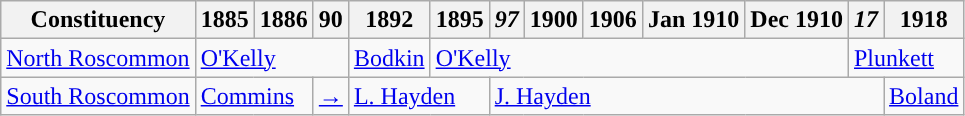<table class="wikitable">
<tr>
<th>Constituency</th>
<th>1885</th>
<th>1886</th>
<th>90</th>
<th>1892</th>
<th>1895</th>
<th><em>97</em></th>
<th>1900</th>
<th>1906</th>
<th>Jan 1910</th>
<th>Dec 1910</th>
<th><em>17</em></th>
<th>1918</th>
</tr>
<tr>
<td><a href='#'>North Roscommon</a></td>
<td colspan="3"><a href='#'>O'Kelly</a></td>
<td><a href='#'>Bodkin</a></td>
<td colspan="6"><a href='#'>O'Kelly</a></td>
<td colspan="2"><a href='#'>Plunkett</a></td>
</tr>
<tr>
<td><a href='#'>South Roscommon</a></td>
<td colspan="2"><a href='#'>Commins</a></td>
<td><a href='#'>→</a></td>
<td colspan="2"><a href='#'>L. Hayden</a></td>
<td colspan="6"><a href='#'>J. Hayden</a></td>
<td><a href='#'>Boland</a></td>
</tr>
</table>
